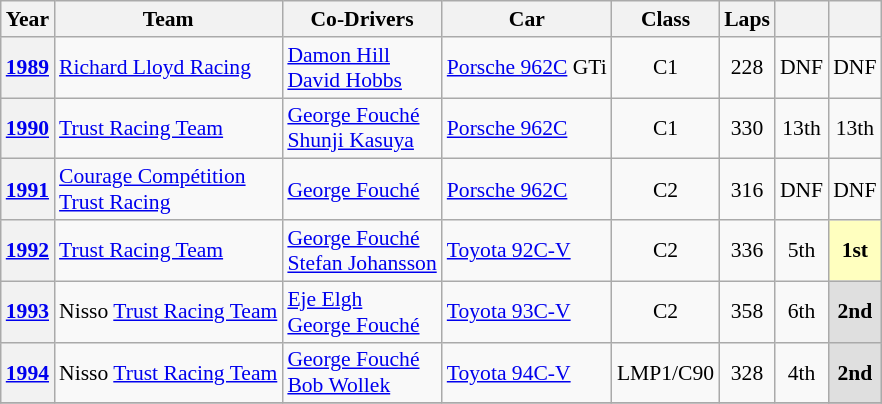<table class="wikitable" style="text-align:center; font-size:90%">
<tr>
<th>Year</th>
<th>Team</th>
<th>Co-Drivers</th>
<th>Car</th>
<th>Class</th>
<th>Laps</th>
<th></th>
<th></th>
</tr>
<tr>
<th><a href='#'>1989</a></th>
<td align="left"> <a href='#'>Richard Lloyd Racing</a></td>
<td align="left"> <a href='#'>Damon Hill</a><br> <a href='#'>David Hobbs</a></td>
<td align="left"><a href='#'>Porsche 962C</a> GTi</td>
<td>C1</td>
<td>228</td>
<td>DNF</td>
<td>DNF</td>
</tr>
<tr>
<th><a href='#'>1990</a></th>
<td align="left"> <a href='#'>Trust Racing Team</a></td>
<td align="left"> <a href='#'>George Fouché</a><br> <a href='#'>Shunji Kasuya</a></td>
<td align="left"><a href='#'>Porsche 962C</a></td>
<td>C1</td>
<td>330</td>
<td>13th</td>
<td>13th</td>
</tr>
<tr>
<th><a href='#'>1991</a></th>
<td align="left"> <a href='#'>Courage Compétition</a><br> <a href='#'>Trust Racing</a></td>
<td align="left"> <a href='#'>George Fouché</a></td>
<td align="left"><a href='#'>Porsche 962C</a></td>
<td>C2</td>
<td>316</td>
<td>DNF</td>
<td>DNF</td>
</tr>
<tr>
<th><a href='#'>1992</a></th>
<td align="left"> <a href='#'>Trust Racing Team</a></td>
<td align="left"> <a href='#'>George Fouché</a><br> <a href='#'>Stefan Johansson</a></td>
<td align="left"><a href='#'>Toyota 92C-V</a></td>
<td>C2</td>
<td>336</td>
<td>5th</td>
<td style="background:#FFFFBF;"><strong>1st</strong></td>
</tr>
<tr>
<th><a href='#'>1993</a></th>
<td align="left"> Nisso <a href='#'>Trust Racing Team</a></td>
<td align="left"> <a href='#'>Eje Elgh</a><br> <a href='#'>George Fouché</a></td>
<td align="left"><a href='#'>Toyota 93C-V</a></td>
<td>C2</td>
<td>358</td>
<td>6th</td>
<td style="background:#DFDFDF;"><strong>2nd</strong></td>
</tr>
<tr>
<th><a href='#'>1994</a></th>
<td align="left"> Nisso <a href='#'>Trust Racing Team</a></td>
<td align="left"> <a href='#'>George Fouché</a><br> <a href='#'>Bob Wollek</a></td>
<td align="left"><a href='#'>Toyota 94C-V</a></td>
<td>LMP1/C90</td>
<td>328</td>
<td>4th</td>
<td style="background:#DFDFDF;"><strong>2nd</strong></td>
</tr>
<tr>
</tr>
</table>
